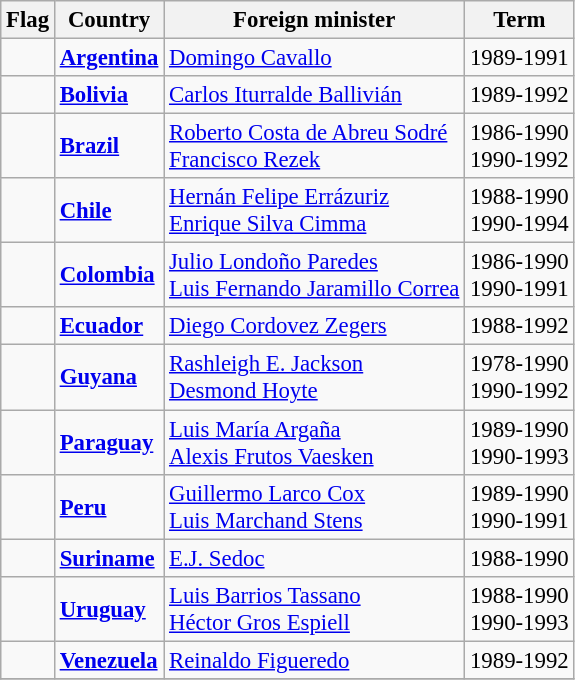<table class="wikitable" style="font-size:95%;">
<tr>
<th>Flag</th>
<th>Country</th>
<th>Foreign minister</th>
<th>Term</th>
</tr>
<tr>
<td></td>
<td><strong><a href='#'>Argentina</a></strong></td>
<td><a href='#'>Domingo Cavallo</a></td>
<td>1989-1991</td>
</tr>
<tr>
<td></td>
<td><strong><a href='#'>Bolivia</a></strong></td>
<td><a href='#'>Carlos Iturralde Ballivián</a></td>
<td>1989-1992</td>
</tr>
<tr>
<td></td>
<td><strong><a href='#'>Brazil</a></strong></td>
<td><a href='#'>Roberto Costa de Abreu Sodré</a><br><a href='#'>Francisco Rezek</a></td>
<td>1986-1990<br>1990-1992</td>
</tr>
<tr>
<td></td>
<td><strong><a href='#'>Chile</a></strong></td>
<td><a href='#'>Hernán Felipe Errázuriz</a><br><a href='#'>Enrique Silva Cimma</a></td>
<td>1988-1990<br>1990-1994</td>
</tr>
<tr>
<td></td>
<td><strong><a href='#'>Colombia</a></strong></td>
<td><a href='#'>Julio Londoño Paredes</a><br><a href='#'>Luis Fernando Jaramillo Correa</a></td>
<td>1986-1990<br>1990-1991</td>
</tr>
<tr>
<td></td>
<td><strong><a href='#'>Ecuador</a></strong></td>
<td><a href='#'>Diego Cordovez Zegers</a></td>
<td>1988-1992</td>
</tr>
<tr>
<td></td>
<td><strong><a href='#'>Guyana</a></strong></td>
<td><a href='#'>Rashleigh E. Jackson</a><br><a href='#'>Desmond Hoyte</a></td>
<td>1978-1990<br>1990-1992</td>
</tr>
<tr>
<td> </td>
<td><strong><a href='#'>Paraguay</a></strong></td>
<td><a href='#'>Luis María Argaña</a><br><a href='#'>Alexis Frutos Vaesken</a></td>
<td>1989-1990<br>1990-1993</td>
</tr>
<tr>
<td></td>
<td><strong><a href='#'>Peru</a></strong></td>
<td><a href='#'>Guillermo Larco Cox</a><br><a href='#'>Luis Marchand Stens</a></td>
<td>1989-1990<br>1990-1991</td>
</tr>
<tr>
<td></td>
<td><strong><a href='#'>Suriname</a></strong></td>
<td><a href='#'>E.J. Sedoc</a></td>
<td>1988-1990</td>
</tr>
<tr>
<td></td>
<td><strong><a href='#'>Uruguay</a></strong></td>
<td><a href='#'>Luis Barrios Tassano</a><br><a href='#'>Héctor Gros Espiell</a></td>
<td>1988-1990<br>1990-1993</td>
</tr>
<tr>
<td></td>
<td><strong><a href='#'>Venezuela</a></strong></td>
<td><a href='#'>Reinaldo Figueredo</a></td>
<td>1989-1992</td>
</tr>
<tr>
</tr>
</table>
